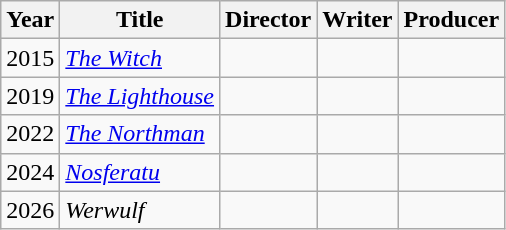<table class="wikitable sortable">
<tr>
<th>Year</th>
<th>Title</th>
<th>Director</th>
<th>Writer</th>
<th>Producer</th>
</tr>
<tr>
<td>2015</td>
<td><em><a href='#'>The Witch</a></em></td>
<td></td>
<td></td>
<td></td>
</tr>
<tr>
<td>2019</td>
<td><em><a href='#'>The Lighthouse</a></em></td>
<td></td>
<td></td>
<td></td>
</tr>
<tr>
<td>2022</td>
<td><em><a href='#'>The Northman</a></em></td>
<td></td>
<td></td>
<td></td>
</tr>
<tr>
<td>2024</td>
<td><em><a href='#'>Nosferatu</a></em></td>
<td></td>
<td></td>
<td></td>
</tr>
<tr>
<td>2026</td>
<td><em>Werwulf</em></td>
<td></td>
<td></td>
<td></td>
</tr>
</table>
